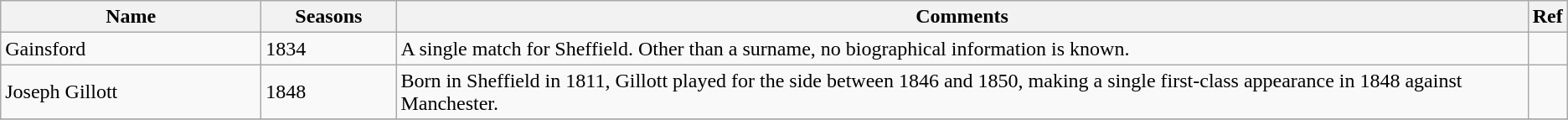<table class="wikitable">
<tr>
<th style="width:200px">Name</th>
<th style="width: 100px">Seasons</th>
<th>Comments</th>
<th>Ref</th>
</tr>
<tr>
<td>Gainsford</td>
<td>1834</td>
<td>A single match for Sheffield. Other than a surname, no biographical information is known.</td>
<td></td>
</tr>
<tr>
<td>Joseph Gillott</td>
<td>1848</td>
<td>Born in Sheffield in 1811, Gillott played for the side between 1846 and 1850, making a single first-class appearance in 1848 against Manchester.</td>
<td></td>
</tr>
<tr>
</tr>
</table>
